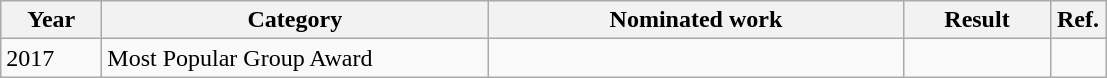<table class="wikitable">
<tr>
<th width=60>Year</th>
<th style="width:250px;">Category</th>
<th style="width:270px;">Nominated work</th>
<th width="90">Result</th>
<th width="30">Ref.</th>
</tr>
<tr>
<td>2017</td>
<td>Most Popular Group Award</td>
<td></td>
<td></td>
<td></td>
</tr>
</table>
